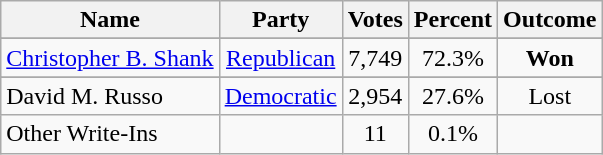<table class=wikitable style="text-align:center">
<tr>
<th>Name</th>
<th>Party</th>
<th>Votes</th>
<th>Percent</th>
<th>Outcome</th>
</tr>
<tr>
</tr>
<tr>
<td align=left><a href='#'>Christopher B. Shank</a></td>
<td><a href='#'>Republican</a></td>
<td>7,749</td>
<td>72.3%</td>
<td><strong>Won</strong></td>
</tr>
<tr>
</tr>
<tr>
<td align=left>David M. Russo</td>
<td><a href='#'>Democratic</a></td>
<td>2,954</td>
<td>27.6%</td>
<td>Lost</td>
</tr>
<tr>
<td align=left>Other Write-Ins</td>
<td></td>
<td>11</td>
<td>0.1%</td>
<td></td>
</tr>
</table>
